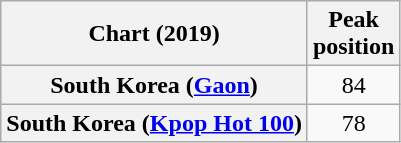<table class="wikitable sortable plainrowheaders" style="text-align:center">
<tr>
<th scope="col">Chart (2019)</th>
<th scope="col">Peak<br>position</th>
</tr>
<tr>
<th scope="row">South Korea (<a href='#'>Gaon</a>)</th>
<td>84</td>
</tr>
<tr>
<th scope="row">South Korea (<a href='#'>Kpop Hot 100</a>)</th>
<td>78</td>
</tr>
</table>
